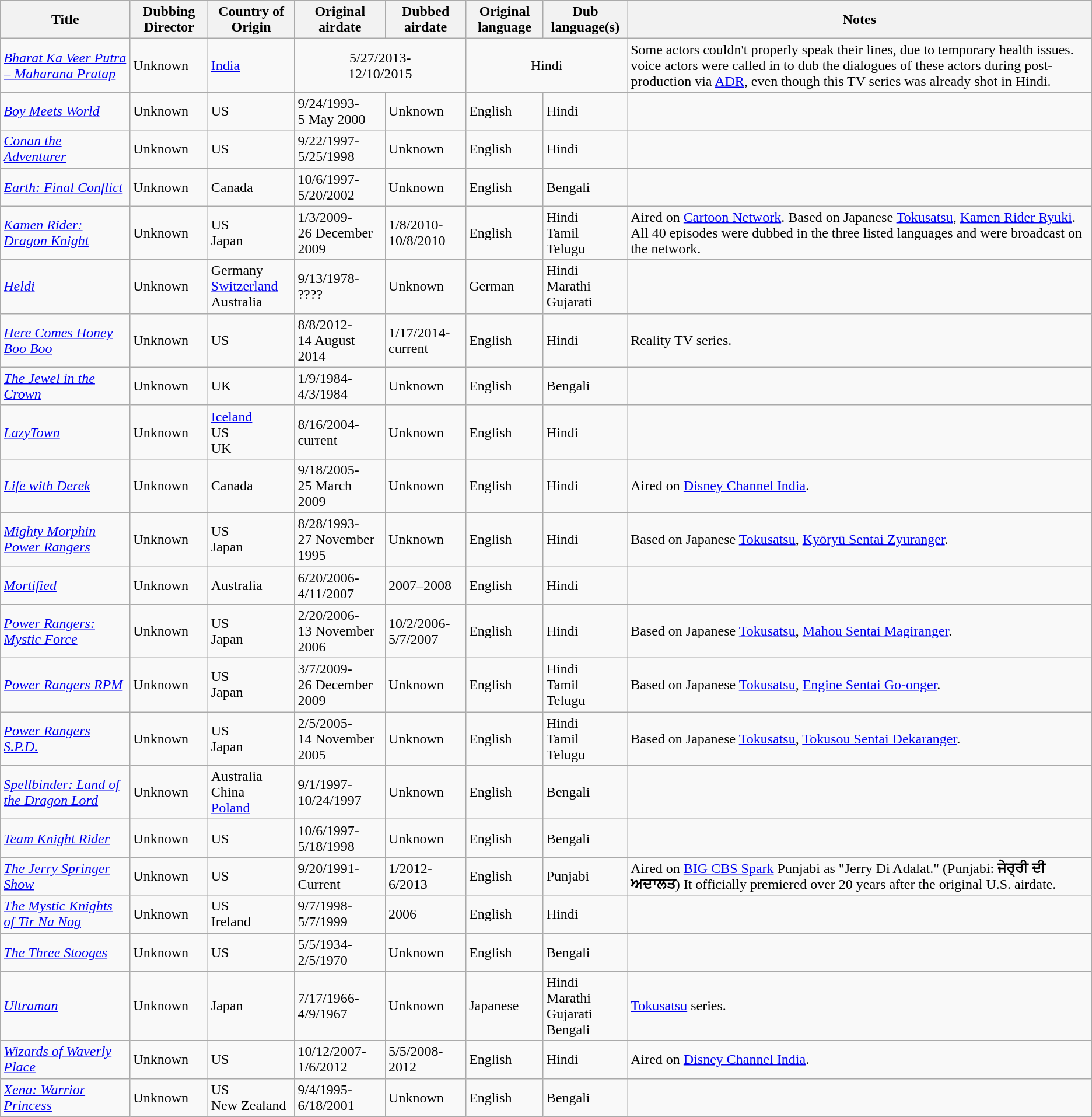<table class=wikitable>
<tr>
<th>Title</th>
<th>Dubbing Director</th>
<th>Country of Origin</th>
<th>Original airdate</th>
<th>Dubbed airdate</th>
<th>Original language</th>
<th>Dub language(s)</th>
<th>Notes</th>
</tr>
<tr>
<td><em><a href='#'>Bharat Ka Veer Putra – Maharana Pratap</a></em></td>
<td>Unknown</td>
<td><a href='#'>India</a></td>
<td colspan="2" style="text-align:center">5/27/2013-<br>12/10/2015</td>
<td colspan="2" style="text-align:center">Hindi</td>
<td>Some actors couldn't properly speak their lines, due to temporary health issues. voice actors were called in to dub the dialogues of these actors during post-production via <a href='#'>ADR</a>, even though this TV series was already shot in Hindi.</td>
</tr>
<tr>
<td><em><a href='#'>Boy Meets World</a></em></td>
<td>Unknown</td>
<td>US</td>
<td>9/24/1993-<br>5 May 2000</td>
<td>Unknown</td>
<td>English</td>
<td>Hindi</td>
<td></td>
</tr>
<tr>
<td><a href='#'><em>Conan the Adventurer</em></a></td>
<td>Unknown</td>
<td>US</td>
<td>9/22/1997-5/25/1998</td>
<td>Unknown</td>
<td>English</td>
<td>Hindi</td>
<td></td>
</tr>
<tr>
<td><em><a href='#'>Earth: Final Conflict</a></em></td>
<td>Unknown</td>
<td>Canada</td>
<td>10/6/1997-5/20/2002</td>
<td>Unknown</td>
<td>English</td>
<td>Bengali</td>
<td></td>
</tr>
<tr>
<td><em><a href='#'>Kamen Rider: Dragon Knight</a></em></td>
<td>Unknown</td>
<td>US <br> Japan</td>
<td>1/3/2009-<br>26 December 2009</td>
<td>1/8/2010-<br>10/8/2010</td>
<td>English</td>
<td>Hindi <br> Tamil <br> Telugu</td>
<td>Aired on <a href='#'>Cartoon Network</a>. Based on Japanese <a href='#'>Tokusatsu</a>, <a href='#'>Kamen Rider Ryuki</a>. All 40 episodes were dubbed in the three listed languages and were broadcast on the network.</td>
</tr>
<tr>
<td><a href='#'><em>Heldi</em></a></td>
<td>Unknown</td>
<td>Germany <br> <a href='#'>Switzerland</a> <br> Australia</td>
<td>9/13/1978-<br>????</td>
<td>Unknown</td>
<td>German</td>
<td>Hindi <br> Marathi <br> Gujarati</td>
<td></td>
</tr>
<tr>
<td><em><a href='#'>Here Comes Honey Boo Boo</a></em></td>
<td>Unknown</td>
<td>US</td>
<td>8/8/2012-<br>14 August 2014</td>
<td>1/17/2014-current</td>
<td>English</td>
<td>Hindi</td>
<td>Reality TV series.</td>
</tr>
<tr>
<td><a href='#'><em>The Jewel in the Crown</em></a></td>
<td>Unknown</td>
<td>UK</td>
<td>1/9/1984-4/3/1984</td>
<td>Unknown</td>
<td>English</td>
<td>Bengali</td>
<td></td>
</tr>
<tr>
<td><em><a href='#'>LazyTown</a></em></td>
<td>Unknown</td>
<td><a href='#'>Iceland</a> <br> US <br> UK</td>
<td>8/16/2004-current</td>
<td>Unknown</td>
<td>English</td>
<td>Hindi</td>
<td></td>
</tr>
<tr>
<td><em><a href='#'>Life with Derek</a></em></td>
<td>Unknown</td>
<td>Canada</td>
<td>9/18/2005-<br>25 March 2009</td>
<td>Unknown</td>
<td>English</td>
<td>Hindi</td>
<td>Aired on <a href='#'>Disney Channel India</a>.</td>
</tr>
<tr>
<td><em><a href='#'>Mighty Morphin Power Rangers</a></em></td>
<td>Unknown</td>
<td>US <br> Japan</td>
<td>8/28/1993-<br>27 November 1995</td>
<td>Unknown</td>
<td>English</td>
<td>Hindi</td>
<td>Based on Japanese <a href='#'>Tokusatsu</a>, <a href='#'>Kyōryū Sentai Zyuranger</a>.</td>
</tr>
<tr>
<td><em><a href='#'>Mortified</a></em></td>
<td>Unknown</td>
<td>Australia</td>
<td>6/20/2006-<br>4/11/2007</td>
<td>2007–2008</td>
<td>English</td>
<td>Hindi</td>
<td></td>
</tr>
<tr>
<td><em><a href='#'>Power Rangers: Mystic Force</a></em></td>
<td>Unknown</td>
<td>US <br> Japan</td>
<td>2/20/2006-<br>13 November 2006</td>
<td>10/2/2006-<br>5/7/2007</td>
<td>English</td>
<td>Hindi</td>
<td>Based on Japanese <a href='#'>Tokusatsu</a>, <a href='#'>Mahou Sentai Magiranger</a>.</td>
</tr>
<tr>
<td><em><a href='#'>Power Rangers RPM</a></em></td>
<td>Unknown</td>
<td>US <br> Japan</td>
<td>3/7/2009-<br>26 December 2009</td>
<td>Unknown</td>
<td>English</td>
<td>Hindi <br> Tamil <br> Telugu</td>
<td>Based on Japanese <a href='#'>Tokusatsu</a>, <a href='#'>Engine Sentai Go-onger</a>.</td>
</tr>
<tr>
<td><em><a href='#'>Power Rangers S.P.D.</a></em></td>
<td>Unknown</td>
<td>US <br> Japan</td>
<td>2/5/2005-<br>14 November 2005</td>
<td>Unknown</td>
<td>English</td>
<td>Hindi <br> Tamil <br> Telugu</td>
<td>Based on Japanese <a href='#'>Tokusatsu</a>, <a href='#'>Tokusou Sentai Dekaranger</a>.</td>
</tr>
<tr>
<td><em><a href='#'>Spellbinder: Land of the Dragon Lord</a></em></td>
<td>Unknown</td>
<td>Australia <br> China <br> <a href='#'>Poland</a></td>
<td>9/1/1997-10/24/1997</td>
<td>Unknown</td>
<td>English</td>
<td>Bengali</td>
<td></td>
</tr>
<tr>
<td><em><a href='#'>Team Knight Rider</a></em></td>
<td>Unknown</td>
<td>US</td>
<td>10/6/1997-5/18/1998</td>
<td>Unknown</td>
<td>English</td>
<td>Bengali</td>
<td></td>
</tr>
<tr>
<td><em><a href='#'>The Jerry Springer Show</a></em></td>
<td>Unknown</td>
<td>US</td>
<td>9/20/1991-Current</td>
<td>1/2012-6/2013</td>
<td>English</td>
<td>Punjabi</td>
<td>Aired on <a href='#'>BIG CBS Spark</a> Punjabi as "Jerry Di Adalat." (Punjabi: <strong>ਜੇਰ੍ਰੀ ਦੀ ਅਦਾਲਤ</strong>) It officially premiered over 20 years after the original U.S. airdate.</td>
</tr>
<tr>
<td><em><a href='#'>The Mystic Knights of Tir Na Nog</a></em></td>
<td>Unknown</td>
<td>US <br> Ireland</td>
<td>9/7/1998-<br>5/7/1999</td>
<td>2006</td>
<td>English</td>
<td>Hindi</td>
<td></td>
</tr>
<tr>
<td><em><a href='#'>The Three Stooges</a></em></td>
<td>Unknown</td>
<td>US</td>
<td>5/5/1934-2/5/1970</td>
<td>Unknown</td>
<td>English</td>
<td>Bengali</td>
<td></td>
</tr>
<tr>
<td><em><a href='#'>Ultraman</a></em></td>
<td>Unknown</td>
<td>Japan</td>
<td>7/17/1966-<br>4/9/1967</td>
<td>Unknown</td>
<td>Japanese</td>
<td>Hindi <br> Marathi <br> Gujarati <br> Bengali</td>
<td><a href='#'>Tokusatsu</a> series.</td>
</tr>
<tr>
<td><em><a href='#'>Wizards of Waverly Place</a></em></td>
<td>Unknown</td>
<td>US</td>
<td>10/12/2007-<br>1/6/2012</td>
<td>5/5/2008-2012</td>
<td>English</td>
<td>Hindi</td>
<td>Aired on <a href='#'>Disney Channel India</a>.</td>
</tr>
<tr>
<td><em><a href='#'>Xena: Warrior Princess</a></em></td>
<td>Unknown</td>
<td>US <br> New Zealand</td>
<td>9/4/1995-6/18/2001</td>
<td>Unknown</td>
<td>English</td>
<td>Bengali</td>
<td></td>
</tr>
</table>
